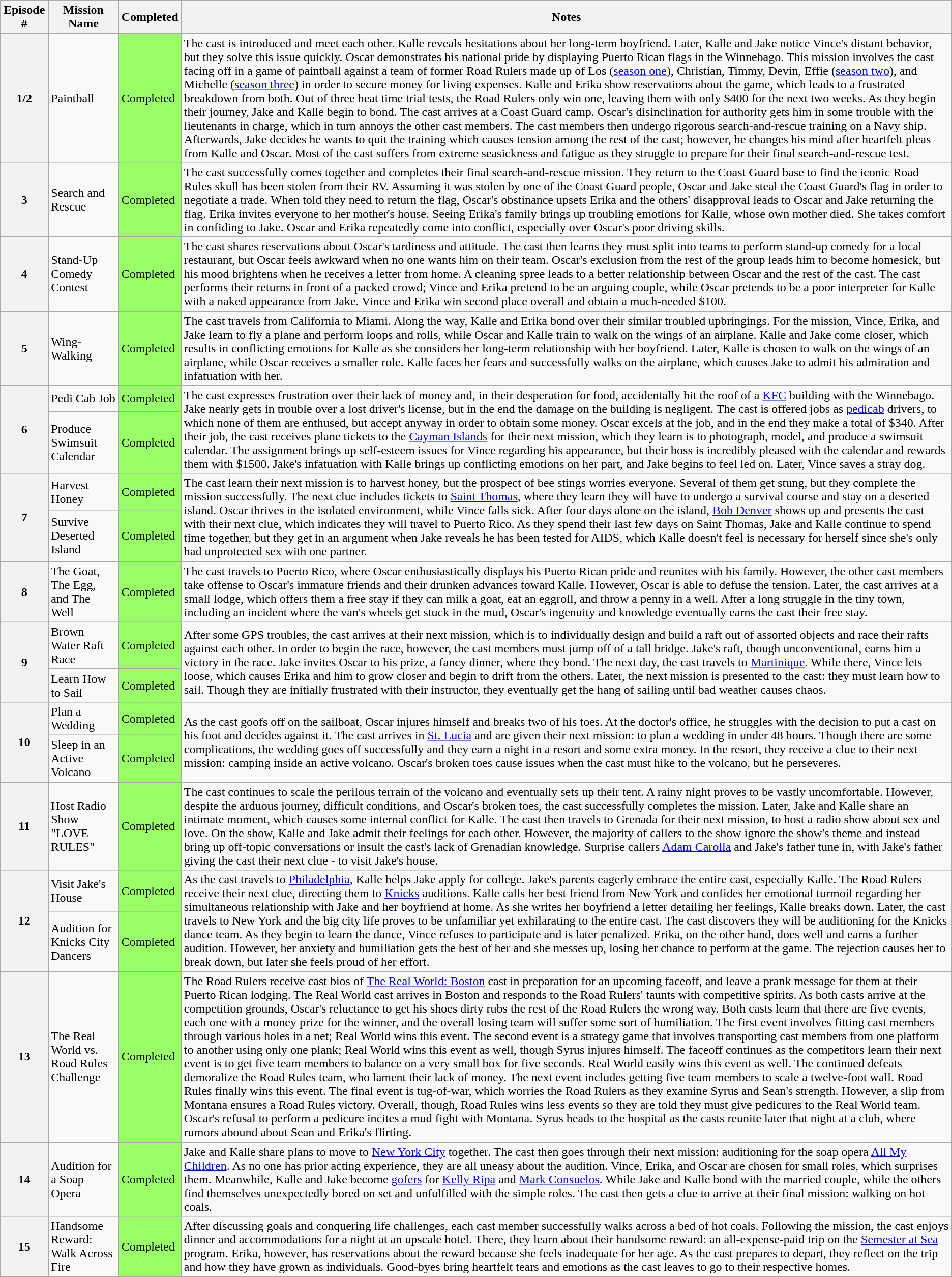<table class="wikitable">
<tr>
<th>Episode #</th>
<th>Mission Name</th>
<th>Completed</th>
<th>Notes</th>
</tr>
<tr>
<th>1/2</th>
<td>Paintball</td>
<td bgcolor="#99FF66">Completed</td>
<td>The cast is introduced and meet each other. Kalle reveals hesitations about her long-term boyfriend. Later, Kalle and Jake notice Vince's distant behavior, but they solve this issue quickly. Oscar demonstrates his national pride by displaying Puerto Rican flags in the Winnebago. This mission involves the cast facing off in a game of paintball against a team of former Road Rulers made up of Los (<a href='#'>season one</a>), Christian, Timmy, Devin, Effie (<a href='#'>season two</a>), and Michelle (<a href='#'>season three</a>) in order to secure money for living expenses. Kalle and Erika show reservations about the game, which leads to a frustrated breakdown from both. Out of three heat time trial tests, the Road Rulers only win one, leaving them with only $400 for the next two weeks. As they begin their journey, Jake and Kalle begin to bond. The cast arrives at a Coast Guard camp. Oscar's disinclination for authority gets him in some trouble with the lieutenants in charge, which in turn annoys the other cast members. The cast members then undergo rigorous search-and-rescue training on a Navy ship. Afterwards, Jake decides he wants to quit the training which causes tension among the rest of the cast; however, he changes his mind after heartfelt pleas from Kalle and Oscar. Most of the cast suffers from extreme seasickness and fatigue as they struggle to prepare for their final search-and-rescue test.</td>
</tr>
<tr>
<th>3</th>
<td>Search and Rescue</td>
<td bgcolor="#99FF66">Completed</td>
<td>The cast successfully comes together and completes their final search-and-rescue mission. They return to the Coast Guard base to find the iconic Road Rules skull has been stolen from their RV. Assuming it was stolen by one of the Coast Guard people, Oscar and Jake steal the Coast Guard's flag in order to negotiate a trade. When told they need to return the flag, Oscar's obstinance upsets Erika and the others' disapproval leads to Oscar and Jake returning the flag. Erika invites everyone to her mother's house. Seeing Erika's family brings up troubling emotions for Kalle, whose own mother died. She takes comfort in confiding to Jake. Oscar and Erika repeatedly come into conflict, especially over Oscar's poor driving skills.</td>
</tr>
<tr>
<th>4</th>
<td>Stand-Up Comedy Contest</td>
<td bgcolor="#99FF66">Completed</td>
<td>The cast shares reservations about Oscar's tardiness and attitude. The cast then learns they must split into teams to perform stand-up comedy for a local restaurant, but Oscar feels awkward when no one wants him on their team. Oscar's exclusion from the rest of the group leads him to become homesick, but his mood brightens when he receives a letter from home. A cleaning spree leads to a better relationship between Oscar and the rest of the cast. The cast performs their returns in front of a packed crowd; Vince and Erika pretend to be an arguing couple, while Oscar pretends to be a poor interpreter for Kalle with a naked appearance from Jake. Vince and Erika win second place overall and obtain a much-needed $100.</td>
</tr>
<tr>
<th>5</th>
<td>Wing-Walking</td>
<td bgcolor="#99FF66">Completed</td>
<td>The cast travels from California to Miami. Along the way, Kalle and Erika bond over their similar troubled upbringings. For the mission, Vince, Erika, and Jake learn to fly a plane and perform loops and rolls, while Oscar and Kalle train to walk on the wings of an airplane. Kalle and Jake come closer, which results in conflicting emotions for Kalle as she considers her long-term relationship with her boyfriend. Later, Kalle is chosen to walk on the wings of an airplane, while Oscar receives a smaller role. Kalle faces her fears and successfully walks on the airplane, which causes Jake to admit his admiration and infatuation with her.</td>
</tr>
<tr>
<th rowspan="2">6</th>
<td>Pedi Cab Job</td>
<td bgcolor="#99FF66">Completed</td>
<td rowspan="2">The cast expresses frustration over their lack of money and, in their desperation for food, accidentally hit the roof of a <a href='#'>KFC</a> building with the Winnebago. Jake nearly gets in trouble over a lost driver's license, but in the end the damage on the building is negligent. The cast is offered jobs as <a href='#'>pedicab</a> drivers, to which none of them are enthused, but accept anyway in order to obtain some money. Oscar excels at the job, and in the end they make a total of $340. After their job, the cast receives plane tickets to the <a href='#'>Cayman Islands</a> for their next mission, which they learn is to photograph, model, and produce a swimsuit calendar. The assignment brings up self-esteem issues for Vince regarding his appearance, but their boss is incredibly pleased with the calendar and rewards them with $1500. Jake's infatuation with Kalle brings up conflicting emotions on her part, and Jake begins to feel led on. Later, Vince saves a stray dog.</td>
</tr>
<tr>
<td>Produce Swimsuit Calendar</td>
<td bgcolor="#99FF66">Completed</td>
</tr>
<tr>
<th rowspan="2">7</th>
<td>Harvest Honey</td>
<td bgcolor="#99FF66">Completed</td>
<td rowspan="2">The cast learn their next mission is to harvest honey, but the prospect of bee stings worries everyone. Several of them get stung, but they complete the mission successfully. The next clue includes tickets to <a href='#'>Saint Thomas</a>, where they learn they will have to undergo a survival course and stay on a deserted island. Oscar thrives in the isolated environment, while Vince falls sick. After four days alone on the island, <a href='#'>Bob Denver</a> shows up and presents the cast with their next clue, which indicates they will travel to Puerto Rico. As they spend their last few days on Saint Thomas, Jake and Kalle continue to spend time together, but they get in an argument when Jake reveals he has been tested for AIDS, which Kalle doesn't feel is necessary for herself since she's only had unprotected sex with one partner.</td>
</tr>
<tr>
<td>Survive Deserted Island</td>
<td bgcolor="#99FF66">Completed</td>
</tr>
<tr>
<th>8</th>
<td>The Goat, The Egg, and The Well</td>
<td bgcolor="#99FF66">Completed</td>
<td>The cast travels to Puerto Rico, where Oscar enthusiastically displays his Puerto Rican pride and reunites with his family. However, the other cast members take offense to Oscar's immature friends and their drunken advances toward Kalle. However, Oscar is able to defuse the tension. Later, the cast arrives at a small lodge, which offers them a free stay if they can milk a goat, eat an eggroll, and throw a penny in a well. After a long struggle in the tiny town, including an incident where the van's wheels get stuck in the mud, Oscar's ingenuity and knowledge eventually earns the cast their free stay.</td>
</tr>
<tr>
<th rowspan="2">9</th>
<td>Brown Water Raft Race</td>
<td bgcolor="#99FF66">Completed</td>
<td rowspan="2">After some GPS troubles, the cast arrives at their next mission, which is to individually design and build a raft out of assorted objects and race their rafts against each other. In order to begin the race, however, the cast members must jump off of a tall bridge. Jake's raft, though unconventional, earns him a victory in the race. Jake invites Oscar to his prize, a fancy dinner, where they bond. The next day, the cast travels to <a href='#'>Martinique</a>. While there, Vince lets loose, which causes Erika and him to grow closer and begin to drift from the others. Later, the next mission is presented to the cast: they must learn how to sail. Though they are initially frustrated with their instructor, they eventually get the hang of sailing until bad weather causes chaos.</td>
</tr>
<tr>
<td>Learn How to Sail</td>
<td bgcolor="#99FF66">Completed</td>
</tr>
<tr>
<th rowspan="2">10</th>
<td>Plan a Wedding</td>
<td bgcolor="#99FF66">Completed</td>
<td rowspan="2">As the cast goofs off on the sailboat, Oscar injures himself and breaks two of his toes. At the doctor's office, he struggles with the decision to put a cast on his foot and decides against it. The cast arrives in <a href='#'>St. Lucia</a> and are given their next mission: to plan a wedding in under 48 hours. Though there are some complications, the wedding goes off successfully and they earn a night in a resort and some extra money. In the resort, they receive a clue to their next mission: camping inside an active volcano. Oscar's broken toes cause issues when the cast must hike to the volcano, but he perseveres.</td>
</tr>
<tr>
<td>Sleep in an Active Volcano</td>
<td bgcolor="#99FF66">Completed</td>
</tr>
<tr>
<th>11</th>
<td>Host Radio Show "LOVE RULES"</td>
<td bgcolor="#99FF66">Completed</td>
<td>The cast continues to scale the perilous terrain of the volcano and eventually sets up their tent. A rainy night proves to be vastly uncomfortable. However, despite the arduous journey, difficult conditions, and Oscar's broken toes, the cast successfully completes the mission. Later, Jake and Kalle share an intimate moment, which causes some internal conflict for Kalle. The cast then travels to Grenada for their next mission, to host a radio show about sex and love. On the show, Kalle and Jake admit their feelings for each other. However, the majority of callers to the show ignore the show's theme and instead bring up off-topic conversations or insult the cast's lack of Grenadian knowledge. Surprise callers <a href='#'>Adam Carolla</a> and Jake's father tune in, with Jake's father giving the cast their next clue - to visit Jake's house.</td>
</tr>
<tr>
<th rowspan="2">12</th>
<td>Visit Jake's House</td>
<td bgcolor="#99FF66">Completed</td>
<td rowspan="2">As the cast travels to <a href='#'>Philadelphia</a>, Kalle helps Jake apply for college. Jake's parents eagerly embrace the entire cast, especially Kalle. The Road Rulers receive their next clue, directing them to <a href='#'>Knicks</a> auditions. Kalle calls her best friend from New York and confides her emotional turmoil regarding her simultaneous relationship with Jake and her boyfriend at home. As she writes her boyfriend a letter detailing her feelings, Kalle breaks down. Later, the cast travels to New York and the big city life proves to be unfamiliar yet exhilarating to the entire cast. The cast discovers they will be auditioning for the Knicks dance team. As they begin to learn the dance, Vince refuses to participate and is later penalized. Erika, on the other hand, does well and earns a further audition. However, her anxiety and humiliation gets the best of her and she messes up, losing her chance to perform at the game. The rejection causes her to break down, but later she feels proud of her effort.</td>
</tr>
<tr>
<td>Audition for Knicks City Dancers</td>
<td bgcolor="#99FF66">Completed</td>
</tr>
<tr>
<th>13</th>
<td>The Real World vs. Road Rules Challenge</td>
<td bgcolor="#99FF66">Completed</td>
<td>The Road Rulers receive cast bios of <a href='#'>The Real World: Boston</a> cast in preparation for an upcoming faceoff, and leave a prank message for them at their Puerto Rican lodging. The Real World cast arrives in Boston and responds to the Road Rulers' taunts with competitive spirits. As both casts arrive at the competition grounds, Oscar's reluctance to get his shoes dirty rubs the rest of the Road Rulers the wrong way. Both casts learn that there are five events, each one with a money prize for the winner, and the overall losing team will suffer some sort of humiliation. The first event involves fitting cast members through various holes in a net; Real World wins this event. The second event is a strategy game that involves transporting cast members from one platform to another using only one plank; Real World wins this event as well, though Syrus injures himself. The faceoff continues as the competitors learn their next event is to get five team members to balance on a very small box for five seconds. Real World easily wins this event as well. The continued defeats demoralize the Road Rules team, who lament their lack of money. The next event includes getting five team members to scale a twelve-foot wall. Road Rules finally wins this event. The final event is tug-of-war, which worries the Road Rulers as they examine Syrus and Sean's strength. However, a slip from Montana ensures a Road Rules victory. Overall, though, Road Rules wins less events so they are told they must give pedicures to the Real World team. Oscar's refusal to perform a pedicure incites a mud fight with Montana. Syrus heads to the hospital as the casts reunite later that night at a club, where rumors abound about Sean and Erika's flirting.</td>
</tr>
<tr>
<th>14</th>
<td>Audition for a Soap Opera</td>
<td bgcolor="#99FF66">Completed</td>
<td>Jake and Kalle share plans to move to <a href='#'>New York City</a> together. The cast then goes through their next mission: auditioning for the soap opera <a href='#'>All My Children</a>. As no one has prior acting experience, they are all uneasy about the audition. Vince, Erika, and Oscar are chosen for small roles, which surprises them. Meanwhile, Kalle and Jake become <a href='#'>gofers</a> for <a href='#'>Kelly Ripa</a> and <a href='#'>Mark Consuelos</a>. While Jake and Kalle bond with the married couple, while the others find themselves unexpectedly bored on set and unfulfilled with the simple roles. The cast then gets a clue to arrive at their final mission: walking on hot coals.</td>
</tr>
<tr>
<th>15</th>
<td>Handsome Reward: Walk Across Fire</td>
<td bgcolor="#99FF66">Completed</td>
<td>After discussing goals and conquering life challenges, each cast member successfully walks across a bed of hot coals. Following the mission, the cast enjoys dinner and accommodations for a night at an upscale hotel. There, they learn about their handsome reward: an all-expense-paid trip on the <a href='#'>Semester at Sea</a> program. Erika, however, has reservations about the reward because she feels inadequate for her age. As the cast prepares to depart, they reflect on the trip and how they have grown as individuals. Good-byes bring heartfelt tears and emotions as the cast leaves to go to their respective homes.</td>
</tr>
</table>
